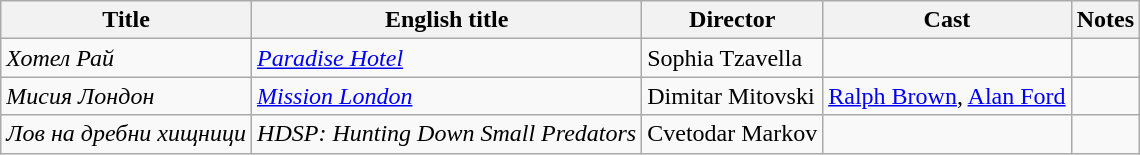<table class="wikitable">
<tr>
<th>Title</th>
<th>English title</th>
<th>Director</th>
<th>Cast</th>
<th>Notes</th>
</tr>
<tr>
<td><em>Хотел Рай</em></td>
<td><em><a href='#'>Paradise Hotel</a></em></td>
<td>Sophia Tzavella</td>
<td></td>
<td></td>
</tr>
<tr>
<td><em>Мисия Лондон</em></td>
<td><em><a href='#'>Mission London</a></em></td>
<td>Dimitar Mitovski</td>
<td><a href='#'>Ralph Brown</a>, <a href='#'>Alan Ford</a></td>
<td></td>
</tr>
<tr>
<td><em>Лов на дребни хищници</em></td>
<td><em>HDSP: Hunting Down Small Predators</em></td>
<td>Cvetodar Markov</td>
<td></td>
<td></td>
</tr>
</table>
